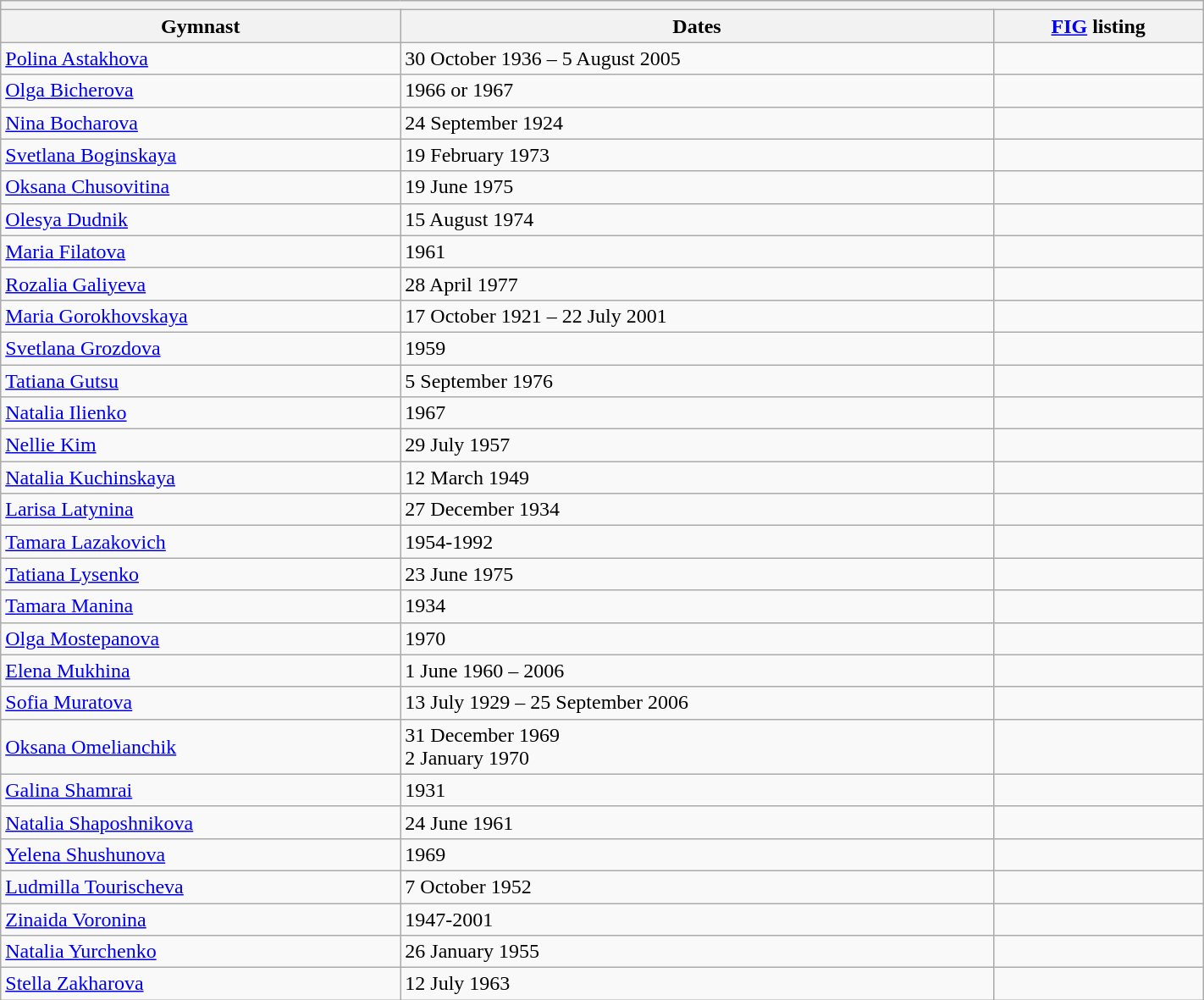<table class="wikitable mw-collapsible mw-collapsed" width="75%">
<tr>
<th colspan="3"></th>
</tr>
<tr>
<th>Gymnast</th>
<th>Dates</th>
<th><a href='#'>FIG</a> listing</th>
</tr>
<tr>
<td><a href='#'>Polina Astakhova</a></td>
<td>30 October 1936 – 5 August 2005</td>
<td></td>
</tr>
<tr>
<td><a href='#'>Olga Bicherova</a></td>
<td>1966 or 1967</td>
<td></td>
</tr>
<tr>
<td><a href='#'>Nina Bocharova</a></td>
<td>24 September 1924</td>
<td></td>
</tr>
<tr>
<td><a href='#'>Svetlana Boginskaya</a></td>
<td>19 February 1973</td>
<td></td>
</tr>
<tr>
<td><a href='#'>Oksana Chusovitina</a></td>
<td>19 June 1975</td>
<td></td>
</tr>
<tr>
<td><a href='#'>Olesya Dudnik</a></td>
<td>15 August 1974</td>
<td></td>
</tr>
<tr>
<td><a href='#'>Maria Filatova</a></td>
<td>1961</td>
<td></td>
</tr>
<tr>
<td><a href='#'>Rozalia Galiyeva</a></td>
<td>28 April 1977</td>
<td></td>
</tr>
<tr>
<td><a href='#'>Maria Gorokhovskaya</a></td>
<td>17 October 1921 – 22 July 2001</td>
<td></td>
</tr>
<tr>
<td><a href='#'>Svetlana Grozdova</a></td>
<td>1959</td>
<td></td>
</tr>
<tr>
<td><a href='#'>Tatiana Gutsu</a></td>
<td>5 September 1976</td>
<td></td>
</tr>
<tr>
<td><a href='#'>Natalia Ilienko</a></td>
<td>1967</td>
<td></td>
</tr>
<tr>
<td><a href='#'>Nellie Kim</a></td>
<td>29 July 1957</td>
<td></td>
</tr>
<tr>
<td><a href='#'>Natalia Kuchinskaya</a></td>
<td>12 March 1949</td>
<td></td>
</tr>
<tr>
<td><a href='#'>Larisa Latynina</a></td>
<td>27 December 1934</td>
<td></td>
</tr>
<tr>
<td><a href='#'>Tamara Lazakovich</a></td>
<td>1954-1992</td>
<td></td>
</tr>
<tr>
<td><a href='#'>Tatiana Lysenko</a></td>
<td>23 June 1975</td>
<td></td>
</tr>
<tr>
<td><a href='#'>Tamara Manina</a></td>
<td>1934</td>
<td></td>
</tr>
<tr>
<td><a href='#'>Olga Mostepanova</a></td>
<td>1970</td>
<td></td>
</tr>
<tr>
<td><a href='#'>Elena Mukhina</a></td>
<td>1 June 1960 – 2006</td>
<td></td>
</tr>
<tr>
<td><a href='#'>Sofia Muratova</a></td>
<td>13 July 1929 – 25 September 2006</td>
<td></td>
</tr>
<tr>
<td><a href='#'>Oksana Omelianchik</a></td>
<td>31 December 1969<br>2 January 1970</td>
<td></td>
</tr>
<tr>
<td><a href='#'>Galina Shamrai</a></td>
<td>1931</td>
<td></td>
</tr>
<tr>
<td><a href='#'>Natalia Shaposhnikova</a></td>
<td>24 June 1961</td>
<td></td>
</tr>
<tr>
<td><a href='#'>Yelena Shushunova</a></td>
<td>1969</td>
<td></td>
</tr>
<tr>
<td><a href='#'>Ludmilla Tourischeva</a></td>
<td>7 October 1952</td>
<td></td>
</tr>
<tr>
<td><a href='#'>Zinaida Voronina</a></td>
<td>1947-2001</td>
<td></td>
</tr>
<tr>
<td><a href='#'>Natalia Yurchenko</a></td>
<td>26 January 1955</td>
<td></td>
</tr>
<tr>
<td><a href='#'>Stella Zakharova</a></td>
<td>12 July 1963</td>
<td></td>
</tr>
</table>
